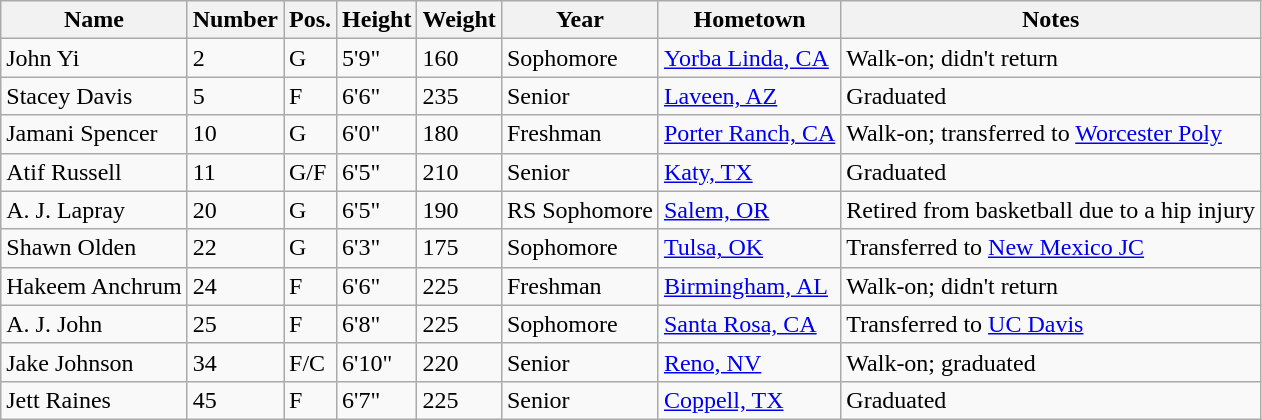<table class="wikitable sortable" border="1">
<tr>
<th>Name</th>
<th>Number</th>
<th>Pos.</th>
<th>Height</th>
<th>Weight</th>
<th>Year</th>
<th>Hometown</th>
<th class="unsortable">Notes</th>
</tr>
<tr>
<td>John Yi</td>
<td>2</td>
<td>G</td>
<td>5'9"</td>
<td>160</td>
<td>Sophomore</td>
<td><a href='#'>Yorba Linda, CA</a></td>
<td>Walk-on; didn't return</td>
</tr>
<tr>
<td>Stacey Davis</td>
<td>5</td>
<td>F</td>
<td>6'6"</td>
<td>235</td>
<td>Senior</td>
<td><a href='#'>Laveen, AZ</a></td>
<td>Graduated</td>
</tr>
<tr>
<td>Jamani Spencer</td>
<td>10</td>
<td>G</td>
<td>6'0"</td>
<td>180</td>
<td>Freshman</td>
<td><a href='#'>Porter Ranch, CA</a></td>
<td>Walk-on; transferred to <a href='#'>Worcester Poly</a></td>
</tr>
<tr>
<td>Atif Russell</td>
<td>11</td>
<td>G/F</td>
<td>6'5"</td>
<td>210</td>
<td>Senior</td>
<td><a href='#'>Katy, TX</a></td>
<td>Graduated</td>
</tr>
<tr>
<td>A. J. Lapray</td>
<td>20</td>
<td>G</td>
<td>6'5"</td>
<td>190</td>
<td>RS Sophomore</td>
<td><a href='#'>Salem, OR</a></td>
<td>Retired from basketball due to a hip injury</td>
</tr>
<tr>
<td>Shawn Olden</td>
<td>22</td>
<td>G</td>
<td>6'3"</td>
<td>175</td>
<td>Sophomore</td>
<td><a href='#'>Tulsa, OK</a></td>
<td>Transferred to <a href='#'>New Mexico JC</a></td>
</tr>
<tr>
<td>Hakeem Anchrum</td>
<td>24</td>
<td>F</td>
<td>6'6"</td>
<td>225</td>
<td>Freshman</td>
<td><a href='#'>Birmingham, AL</a></td>
<td>Walk-on; didn't return</td>
</tr>
<tr>
<td>A. J. John</td>
<td>25</td>
<td>F</td>
<td>6'8"</td>
<td>225</td>
<td>Sophomore</td>
<td><a href='#'>Santa Rosa, CA</a></td>
<td>Transferred to <a href='#'>UC Davis</a></td>
</tr>
<tr>
<td>Jake Johnson</td>
<td>34</td>
<td>F/C</td>
<td>6'10"</td>
<td>220</td>
<td>Senior</td>
<td><a href='#'>Reno, NV</a></td>
<td>Walk-on; graduated</td>
</tr>
<tr>
<td>Jett Raines</td>
<td>45</td>
<td>F</td>
<td>6'7"</td>
<td>225</td>
<td>Senior</td>
<td><a href='#'>Coppell, TX</a></td>
<td>Graduated</td>
</tr>
</table>
